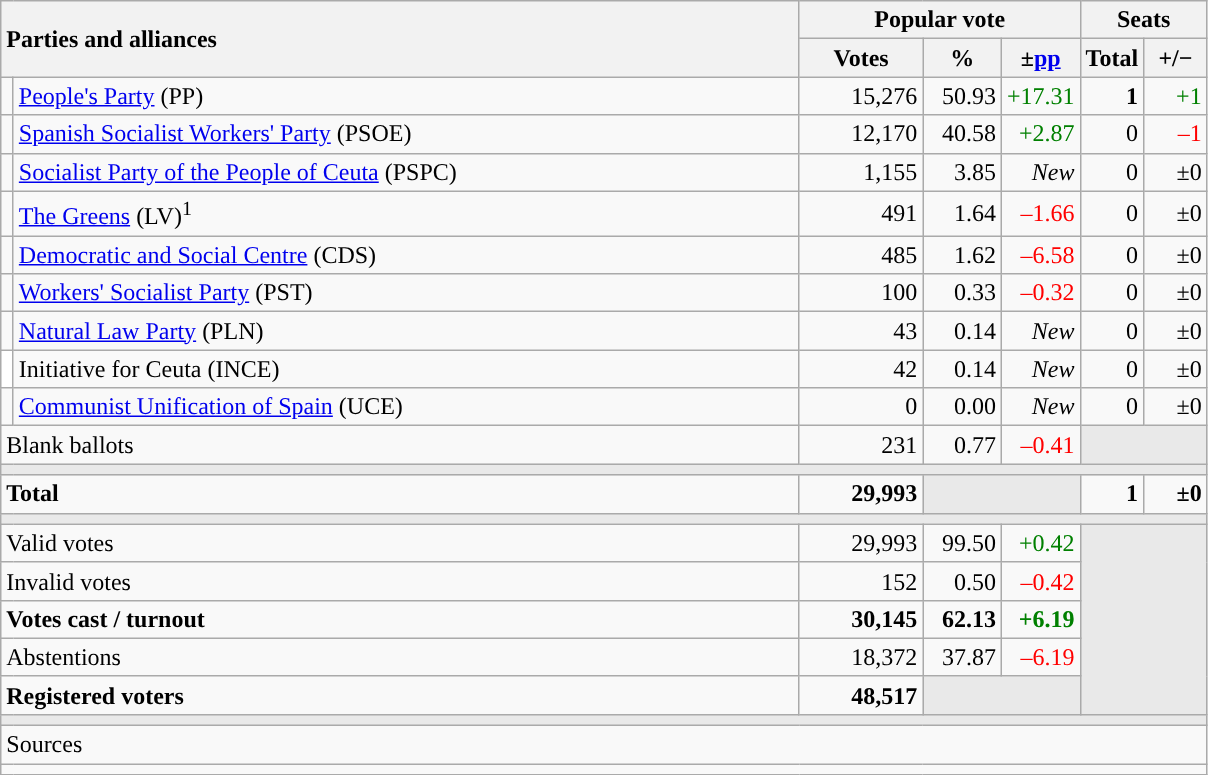<table class="wikitable" style="text-align:right;">
<tr>
<th style="text-align:left;" rowspan="2" colspan="2" width="525">Parties and alliances</th>
<th colspan="3">Popular vote</th>
<th colspan="2">Seats</th>
</tr>
<tr>
<th width="75">Votes</th>
<th width="45">%</th>
<th width="45">±<a href='#'>pp</a></th>
<th width="35">Total</th>
<th width="35">+/−</th>
</tr>
<tr>
<td width="1" style="color:inherit;background:"></td>
<td align="left"><a href='#'>People's Party</a> (PP)</td>
<td>15,276</td>
<td>50.93</td>
<td style="color:green;">+17.31</td>
<td><strong>1</strong></td>
<td style="color:green;">+1</td>
</tr>
<tr>
<td style="color:inherit;background:"></td>
<td align="left"><a href='#'>Spanish Socialist Workers' Party</a> (PSOE)</td>
<td>12,170</td>
<td>40.58</td>
<td style="color:green;">+2.87</td>
<td>0</td>
<td style="color:red;">–1</td>
</tr>
<tr>
<td style="color:inherit;background:"></td>
<td align="left"><a href='#'>Socialist Party of the People of Ceuta</a> (PSPC)</td>
<td>1,155</td>
<td>3.85</td>
<td><em>New</em></td>
<td>0</td>
<td>±0</td>
</tr>
<tr>
<td style="color:inherit;background:"></td>
<td align="left"><a href='#'>The Greens</a> (LV)<sup>1</sup></td>
<td>491</td>
<td>1.64</td>
<td style="color:red;">–1.66</td>
<td>0</td>
<td>±0</td>
</tr>
<tr>
<td style="color:inherit;background:"></td>
<td align="left"><a href='#'>Democratic and Social Centre</a> (CDS)</td>
<td>485</td>
<td>1.62</td>
<td style="color:red;">–6.58</td>
<td>0</td>
<td>±0</td>
</tr>
<tr>
<td style="color:inherit;background:"></td>
<td align="left"><a href='#'>Workers' Socialist Party</a> (PST)</td>
<td>100</td>
<td>0.33</td>
<td style="color:red;">–0.32</td>
<td>0</td>
<td>±0</td>
</tr>
<tr>
<td style="color:inherit;background:"></td>
<td align="left"><a href='#'>Natural Law Party</a> (PLN)</td>
<td>43</td>
<td>0.14</td>
<td><em>New</em></td>
<td>0</td>
<td>±0</td>
</tr>
<tr>
<td bgcolor="white"></td>
<td align="left">Initiative for Ceuta (INCE)</td>
<td>42</td>
<td>0.14</td>
<td><em>New</em></td>
<td>0</td>
<td>±0</td>
</tr>
<tr>
<td style="color:inherit;background:"></td>
<td align="left"><a href='#'>Communist Unification of Spain</a> (UCE)</td>
<td>0</td>
<td>0.00</td>
<td><em>New</em></td>
<td>0</td>
<td>±0</td>
</tr>
<tr>
<td align="left" colspan="2">Blank ballots</td>
<td>231</td>
<td>0.77</td>
<td style="color:red;">–0.41</td>
<td bgcolor="#E9E9E9" colspan="2"></td>
</tr>
<tr>
<td colspan="7" bgcolor="#E9E9E9"></td>
</tr>
<tr style="font-weight:bold;">
<td align="left" colspan="2">Total</td>
<td>29,993</td>
<td bgcolor="#E9E9E9" colspan="2"></td>
<td>1</td>
<td>±0</td>
</tr>
<tr>
<td colspan="7" bgcolor="#E9E9E9"></td>
</tr>
<tr>
<td align="left" colspan="2">Valid votes</td>
<td>29,993</td>
<td>99.50</td>
<td style="color:green;">+0.42</td>
<td bgcolor="#E9E9E9" colspan="2" rowspan="5"></td>
</tr>
<tr>
<td align="left" colspan="2">Invalid votes</td>
<td>152</td>
<td>0.50</td>
<td style="color:red;">–0.42</td>
</tr>
<tr style="font-weight:bold;">
<td align="left" colspan="2">Votes cast / turnout</td>
<td>30,145</td>
<td>62.13</td>
<td style="color:green;">+6.19</td>
</tr>
<tr>
<td align="left" colspan="2">Abstentions</td>
<td>18,372</td>
<td>37.87</td>
<td style="color:red;">–6.19</td>
</tr>
<tr style="font-weight:bold;">
<td align="left" colspan="2">Registered voters</td>
<td>48,517</td>
<td bgcolor="#E9E9E9" colspan="2"></td>
</tr>
<tr>
<td colspan="7" bgcolor="#E9E9E9"></td>
</tr>
<tr>
<td align="left" colspan="7">Sources</td>
</tr>
<tr>
<td colspan="7" style="text-align:left; max-width:790px;"></td>
</tr>
</table>
